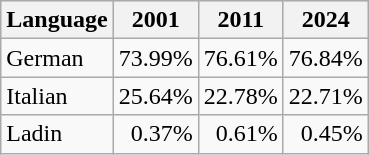<table class="wikitable">
<tr ---- bgcolor=#DDDDDD>
<th>Language</th>
<th>2001</th>
<th>2011</th>
<th>2024</th>
</tr>
<tr ---->
<td>German</td>
<td align="right">73.99%</td>
<td align="right">76.61%</td>
<td align="right">76.84%</td>
</tr>
<tr ---->
<td>Italian</td>
<td align="right">25.64%</td>
<td align="right">22.78%</td>
<td align="right">22.71%</td>
</tr>
<tr ---->
<td>Ladin</td>
<td align="right">0.37%</td>
<td align="right">0.61%</td>
<td align="right">0.45%</td>
</tr>
</table>
